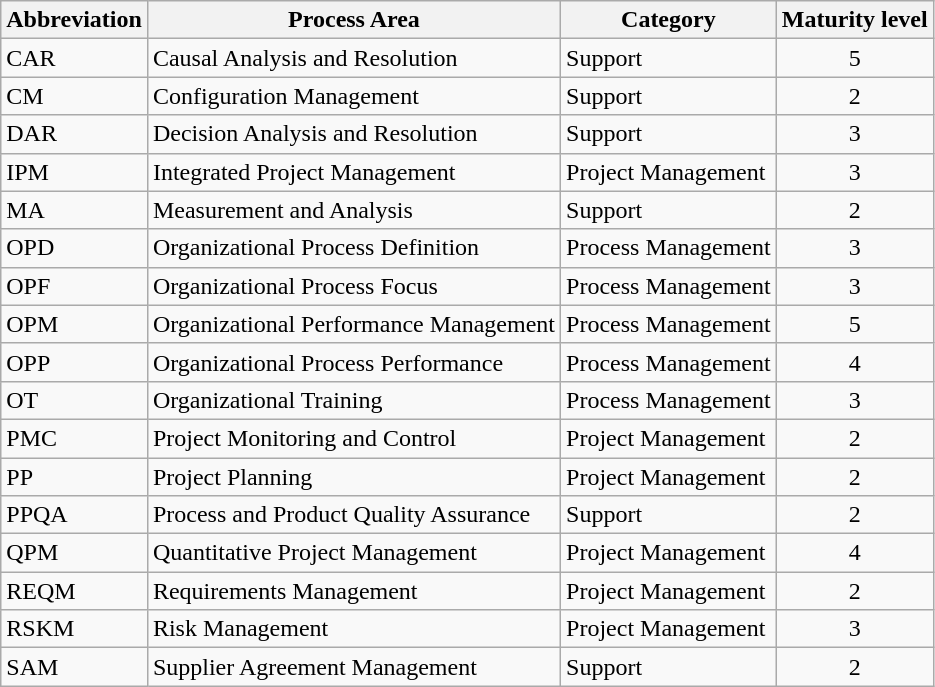<table class="wikitable sortable">
<tr>
<th>Abbreviation</th>
<th>Process Area</th>
<th>Category</th>
<th>Maturity level</th>
</tr>
<tr>
<td>CAR</td>
<td>Causal Analysis and Resolution</td>
<td>Support</td>
<td style="text-align:center;">5</td>
</tr>
<tr>
<td>CM</td>
<td>Configuration Management</td>
<td>Support</td>
<td style="text-align:center;">2</td>
</tr>
<tr>
<td>DAR</td>
<td>Decision Analysis and Resolution</td>
<td>Support</td>
<td style="text-align:center;">3</td>
</tr>
<tr>
<td>IPM</td>
<td>Integrated Project Management</td>
<td>Project Management</td>
<td style="text-align:center;">3</td>
</tr>
<tr>
<td>MA</td>
<td>Measurement and Analysis</td>
<td>Support</td>
<td style="text-align:center;">2</td>
</tr>
<tr>
<td>OPD</td>
<td>Organizational Process Definition</td>
<td>Process Management</td>
<td style="text-align:center;">3</td>
</tr>
<tr>
<td>OPF</td>
<td>Organizational Process Focus</td>
<td>Process Management</td>
<td style="text-align:center;">3</td>
</tr>
<tr>
<td>OPM</td>
<td>Organizational Performance Management</td>
<td>Process Management</td>
<td style="text-align:center;">5</td>
</tr>
<tr>
<td>OPP</td>
<td>Organizational Process Performance</td>
<td>Process Management</td>
<td style="text-align:center;">4</td>
</tr>
<tr>
<td>OT</td>
<td>Organizational Training</td>
<td>Process Management</td>
<td style="text-align:center;">3</td>
</tr>
<tr>
<td>PMC</td>
<td>Project Monitoring and Control</td>
<td>Project Management</td>
<td style="text-align:center;">2</td>
</tr>
<tr>
<td>PP</td>
<td>Project Planning</td>
<td>Project Management</td>
<td style="text-align:center;">2</td>
</tr>
<tr>
<td>PPQA</td>
<td>Process and Product Quality Assurance</td>
<td>Support</td>
<td style="text-align:center;">2</td>
</tr>
<tr>
<td>QPM</td>
<td>Quantitative Project Management</td>
<td>Project Management</td>
<td style="text-align:center;">4</td>
</tr>
<tr>
<td>REQM</td>
<td>Requirements Management</td>
<td>Project Management</td>
<td style="text-align:center;">2</td>
</tr>
<tr>
<td>RSKM</td>
<td>Risk Management</td>
<td>Project Management</td>
<td style="text-align:center;">3</td>
</tr>
<tr>
<td>SAM</td>
<td>Supplier Agreement Management</td>
<td>Support</td>
<td style="text-align:center;">2</td>
</tr>
</table>
